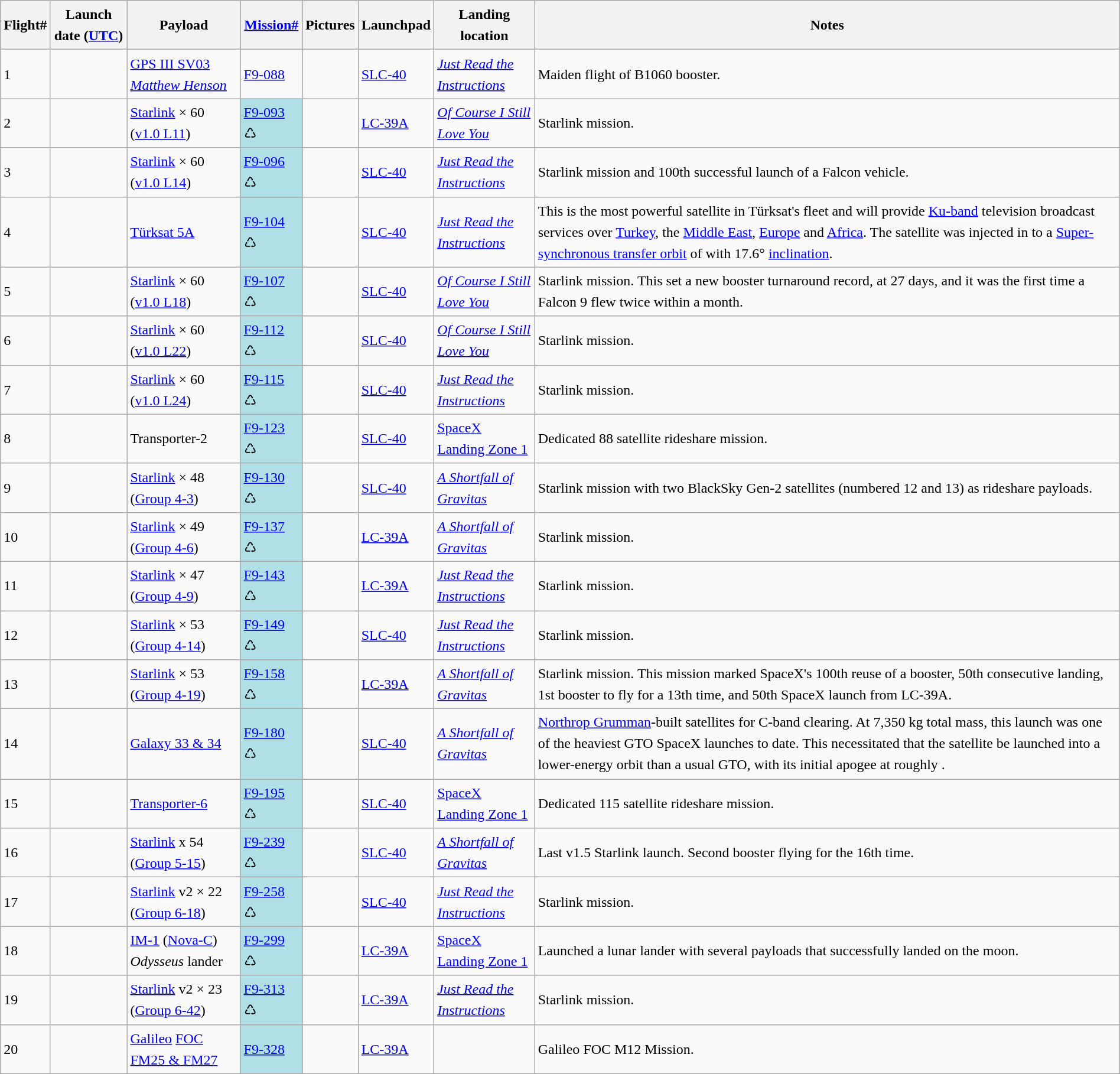<table class="wikitable sortable" style="font-size:1.00em; line-height:1.5em; width: 100%;">
<tr>
<th>Flight#</th>
<th>Launch date (<a href='#'>UTC</a>)</th>
<th>Payload</th>
<th data-sort-type="text"><a href='#'>Mission#</a></th>
<th>Pictures</th>
<th>Launchpad</th>
<th>Landing location</th>
<th>Notes</th>
</tr>
<tr id="B1060">
<td>1</td>
<td></td>
<td><a href='#'>GPS III SV03 <em>Matthew Henson</em></a></td>
<td><a href='#'>F9-088</a></td>
<td></td>
<td><a href='#'>SLC-40</a></td>
<td><em><a href='#'>Just Read the Instructions</a></em></td>
<td>Maiden flight of B1060 booster.</td>
</tr>
<tr>
<td>2</td>
<td></td>
<td><a href='#'>Starlink</a> × 60 (<a href='#'>v1.0 L11</a>)</td>
<td style="background: PowderBlue;"><a href='#'>F9-093</a> ♺</td>
<td></td>
<td><a href='#'>LC-39A</a></td>
<td><em><a href='#'>Of Course I Still Love You</a></em></td>
<td>Starlink mission.</td>
</tr>
<tr>
<td>3</td>
<td></td>
<td><a href='#'>Starlink</a> × 60 (<a href='#'>v1.0 L14</a>)</td>
<td style="background: PowderBlue;"><a href='#'>F9-096</a> ♺</td>
<td></td>
<td><a href='#'>SLC-40</a></td>
<td><em><a href='#'>Just Read the Instructions</a></em></td>
<td>Starlink mission and 100th successful launch of a Falcon vehicle.</td>
</tr>
<tr>
<td>4</td>
<td></td>
<td><a href='#'>Türksat 5A</a></td>
<td style="background: PowderBlue;"><a href='#'>F9-104</a> ♺</td>
<td></td>
<td><a href='#'>SLC-40</a></td>
<td><em><a href='#'>Just Read the Instructions</a></em></td>
<td>This is the most powerful satellite in Türksat's fleet and will provide <a href='#'>Ku-band</a> television broadcast services over <a href='#'>Turkey</a>, the <a href='#'>Middle East</a>, <a href='#'>Europe</a> and <a href='#'>Africa</a>. The satellite was injected in to a <a href='#'>Super-synchronous transfer orbit</a> of  with 17.6° <a href='#'>inclination</a>.</td>
</tr>
<tr>
<td>5</td>
<td></td>
<td><a href='#'>Starlink</a> × 60 (<a href='#'>v1.0 L18</a>)</td>
<td style="background: PowderBlue;"><a href='#'>F9-107</a> ♺</td>
<td></td>
<td><a href='#'>SLC-40</a></td>
<td><em><a href='#'>Of Course I Still Love You</a></em></td>
<td>Starlink mission. This set a new booster turnaround record, at 27 days, and it was the first time a Falcon 9 flew twice within a month.</td>
</tr>
<tr>
<td>6</td>
<td></td>
<td><a href='#'>Starlink</a> × 60 (<a href='#'>v1.0 L22</a>)</td>
<td style="background: PowderBlue;"><a href='#'>F9-112</a> ♺</td>
<td></td>
<td><a href='#'>SLC-40</a></td>
<td><em><a href='#'>Of Course I Still Love You</a></em></td>
<td>Starlink mission.</td>
</tr>
<tr>
<td>7</td>
<td></td>
<td><a href='#'>Starlink</a> × 60 (<a href='#'>v1.0 L24</a>)</td>
<td style="background: PowderBlue;"><a href='#'>F9-115</a> ♺</td>
<td></td>
<td><a href='#'>SLC-40</a></td>
<td><em><a href='#'>Just Read the Instructions</a></em></td>
<td>Starlink mission.</td>
</tr>
<tr>
<td>8</td>
<td></td>
<td>Transporter-2</td>
<td style="background: PowderBlue;"><a href='#'>F9-123</a> ♺</td>
<td></td>
<td><a href='#'>SLC-40</a></td>
<td><a href='#'>SpaceX Landing Zone 1</a></td>
<td>Dedicated 88 satellite rideshare mission.</td>
</tr>
<tr>
<td>9</td>
<td></td>
<td><a href='#'>Starlink</a> × 48 (<a href='#'>Group 4-3</a>)</td>
<td style="background: PowderBlue;"><a href='#'>F9-130</a> ♺</td>
<td></td>
<td><a href='#'>SLC-40</a></td>
<td><em><a href='#'>A Shortfall of Gravitas</a></em></td>
<td>Starlink mission with two BlackSky Gen-2 satellites (numbered 12 and 13) as rideshare payloads.</td>
</tr>
<tr>
<td>10</td>
<td></td>
<td><a href='#'>Starlink</a> × 49 (<a href='#'>Group 4-6</a>)</td>
<td style="background: PowderBlue;"><a href='#'>F9-137</a> ♺</td>
<td></td>
<td><a href='#'>LC-39A</a></td>
<td><em><a href='#'>A Shortfall of Gravitas</a></em></td>
<td>Starlink mission.</td>
</tr>
<tr>
<td>11</td>
<td></td>
<td><a href='#'>Starlink</a> × 47 (<a href='#'>Group 4-9</a>)</td>
<td style="background: PowderBlue;"><a href='#'>F9-143</a> ♺</td>
<td></td>
<td><a href='#'>LC-39A</a></td>
<td><em><a href='#'>Just Read the Instructions</a></em></td>
<td>Starlink mission.</td>
</tr>
<tr>
<td>12</td>
<td></td>
<td><a href='#'>Starlink</a> × 53 (<a href='#'>Group 4-14</a>)</td>
<td style="background: PowderBlue;"><a href='#'>F9-149</a> ♺</td>
<td></td>
<td><a href='#'>SLC-40</a></td>
<td><em><a href='#'>Just Read the Instructions</a></em></td>
<td>Starlink mission.</td>
</tr>
<tr>
<td>13</td>
<td></td>
<td><a href='#'>Starlink</a> × 53 (<a href='#'>Group 4-19</a>)</td>
<td style="background: PowderBlue;"><a href='#'>F9-158</a> ♺</td>
<td></td>
<td><a href='#'>LC-39A</a></td>
<td><em><a href='#'>A Shortfall of Gravitas</a></em></td>
<td>Starlink mission. This mission marked SpaceX's 100th reuse of a booster, 50th consecutive landing, 1st booster to fly for a 13th time, and 50th SpaceX launch from LC-39A.</td>
</tr>
<tr>
<td>14</td>
<td></td>
<td><a href='#'>Galaxy 33 & 34</a></td>
<td style="background: PowderBlue;"><a href='#'>F9-180</a> ♺</td>
<td></td>
<td><a href='#'>SLC-40</a></td>
<td><em><a href='#'>A Shortfall of Gravitas</a></em></td>
<td><a href='#'>Northrop Grumman</a>-built satellites for C-band clearing. At 7,350 kg total mass, this launch was one of the heaviest GTO SpaceX launches to date. This necessitated that the satellite be launched into a lower-energy orbit than a usual GTO, with its initial apogee at roughly .</td>
</tr>
<tr>
<td>15</td>
<td></td>
<td><a href='#'>Transporter-6</a></td>
<td style="background: PowderBlue;"><a href='#'>F9-195</a> ♺</td>
<td></td>
<td><a href='#'>SLC-40</a></td>
<td><a href='#'>SpaceX Landing Zone 1</a></td>
<td>Dedicated 115 satellite rideshare mission.</td>
</tr>
<tr>
<td>16</td>
<td></td>
<td><a href='#'>Starlink</a> x 54 (<a href='#'>Group 5-15</a>)</td>
<td style="background: PowderBlue;"><a href='#'>F9-239</a> ♺</td>
<td></td>
<td><a href='#'>SLC-40</a></td>
<td><em><a href='#'>A Shortfall of Gravitas</a></em></td>
<td>Last v1.5 Starlink launch. Second booster flying for the 16th time.</td>
</tr>
<tr>
<td>17</td>
<td></td>
<td><a href='#'>Starlink</a> v2 × 22 (<a href='#'>Group 6-18</a>)</td>
<td style="background: PowderBlue;"><a href='#'>F9-258</a> ♺</td>
<td></td>
<td><a href='#'>SLC-40</a></td>
<td><em><a href='#'>Just Read the Instructions</a></em></td>
<td>Starlink mission.</td>
</tr>
<tr>
<td>18</td>
<td></td>
<td><a href='#'>IM-1</a> (<a href='#'>Nova-C</a>) <em>Odysseus</em> lander</td>
<td style="background: PowderBlue;"><a href='#'>F9-299</a> ♺</td>
<td></td>
<td><a href='#'>LC-39A</a></td>
<td><a href='#'>SpaceX Landing Zone 1</a></td>
<td>Launched a lunar lander with several payloads that successfully landed on the moon.</td>
</tr>
<tr>
<td>19</td>
<td></td>
<td><a href='#'>Starlink</a> v2 × 23 (<a href='#'>Group 6-42</a>)</td>
<td style="background: PowderBlue;"><a href='#'>F9-313</a> ♺</td>
<td></td>
<td><a href='#'>LC-39A</a></td>
<td><em><a href='#'>Just Read the Instructions</a></em></td>
<td>Starlink mission.</td>
</tr>
<tr>
<td>20</td>
<td></td>
<td><a href='#'>Galileo</a> <a href='#'>FOC FM25 & FM27</a></td>
<td style="background: PowderBlue;"><a href='#'>F9-328</a></td>
<td></td>
<td><a href='#'>LC-39A</a></td>
<td><em></em></td>
<td>Galileo FOC M12 Mission.</td>
</tr>
</table>
